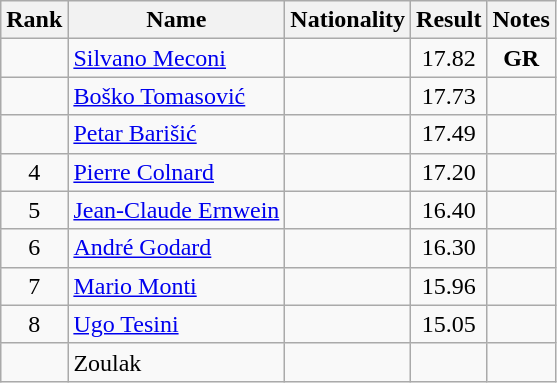<table class="wikitable sortable" style="text-align:center">
<tr>
<th>Rank</th>
<th>Name</th>
<th>Nationality</th>
<th>Result</th>
<th>Notes</th>
</tr>
<tr>
<td></td>
<td align=left><a href='#'>Silvano Meconi</a></td>
<td align=left></td>
<td>17.82</td>
<td><strong>GR</strong></td>
</tr>
<tr>
<td></td>
<td align=left><a href='#'>Boško Tomasović</a></td>
<td align=left></td>
<td>17.73</td>
<td></td>
</tr>
<tr>
<td></td>
<td align=left><a href='#'>Petar Barišić</a></td>
<td align=left></td>
<td>17.49</td>
<td></td>
</tr>
<tr>
<td>4</td>
<td align=left><a href='#'>Pierre Colnard</a></td>
<td align=left></td>
<td>17.20</td>
<td></td>
</tr>
<tr>
<td>5</td>
<td align=left><a href='#'>Jean-Claude Ernwein</a></td>
<td align=left></td>
<td>16.40</td>
<td></td>
</tr>
<tr>
<td>6</td>
<td align=left><a href='#'>André Godard</a></td>
<td align=left></td>
<td>16.30</td>
<td></td>
</tr>
<tr>
<td>7</td>
<td align=left><a href='#'>Mario Monti</a></td>
<td align=left></td>
<td>15.96</td>
<td></td>
</tr>
<tr>
<td>8</td>
<td align=left><a href='#'>Ugo Tesini</a></td>
<td align=left></td>
<td>15.05</td>
<td></td>
</tr>
<tr>
<td></td>
<td align=left>Zoulak</td>
<td align=left></td>
<td></td>
<td></td>
</tr>
</table>
